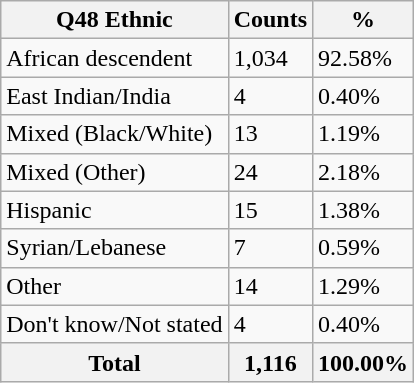<table class="wikitable sortable">
<tr>
<th>Q48 Ethnic</th>
<th>Counts</th>
<th>%</th>
</tr>
<tr>
<td>African descendent</td>
<td>1,034</td>
<td>92.58%</td>
</tr>
<tr>
<td>East Indian/India</td>
<td>4</td>
<td>0.40%</td>
</tr>
<tr>
<td>Mixed (Black/White)</td>
<td>13</td>
<td>1.19%</td>
</tr>
<tr>
<td>Mixed (Other)</td>
<td>24</td>
<td>2.18%</td>
</tr>
<tr>
<td>Hispanic</td>
<td>15</td>
<td>1.38%</td>
</tr>
<tr>
<td>Syrian/Lebanese</td>
<td>7</td>
<td>0.59%</td>
</tr>
<tr>
<td>Other</td>
<td>14</td>
<td>1.29%</td>
</tr>
<tr>
<td>Don't know/Not stated</td>
<td>4</td>
<td>0.40%</td>
</tr>
<tr>
<th>Total</th>
<th>1,116</th>
<th>100.00%</th>
</tr>
</table>
